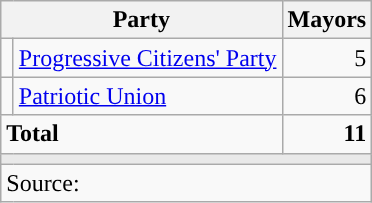<table class="wikitable" style="text-align:right">
<tr>
<th colspan="2">Party</th>
<th>Mayors</th>
</tr>
<tr>
<td width="1"></td>
<td align="left"><a href='#'>Progressive Citizens' Party</a></td>
<td>5</td>
</tr>
<tr>
<td width="1"></td>
<td align="left"><a href='#'>Patriotic Union</a></td>
<td>6</td>
</tr>
<tr>
<td colspan="2" align="left"><strong>Total</strong></td>
<td><strong>11</strong></td>
</tr>
<tr>
<td colspan="3" style="color:inherit;background:#E9E9E9"></td>
</tr>
<tr>
<td colspan="3" align="left">Source: </td>
</tr>
</table>
